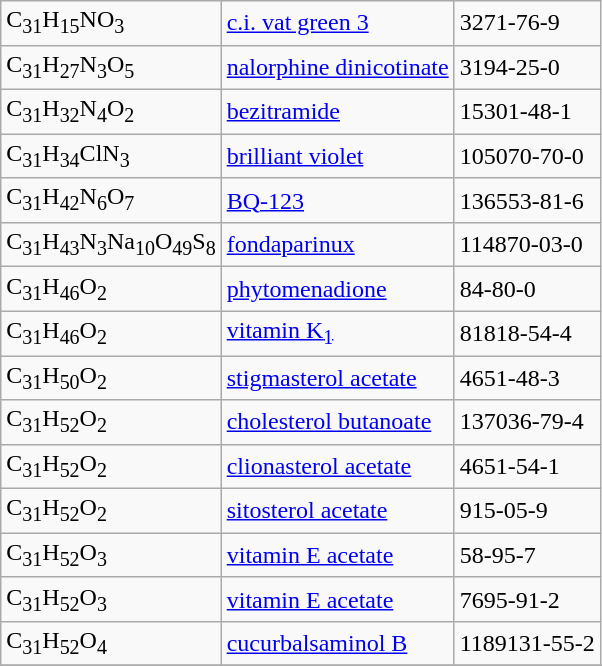<table class="wikitable">
<tr>
<td>C<sub>31</sub>H<sub>15</sub>NO<sub>3</sub></td>
<td><a href='#'>c.i. vat green 3</a></td>
<td>3271-76-9</td>
</tr>
<tr>
<td>C<sub>31</sub>H<sub>27</sub>N<sub>3</sub>O<sub>5</sub></td>
<td><a href='#'>nalorphine dinicotinate</a></td>
<td>3194-25-0</td>
</tr>
<tr>
<td>C<sub>31</sub>H<sub>32</sub>N<sub>4</sub>O<sub>2</sub></td>
<td><a href='#'>bezitramide</a></td>
<td>15301-48-1</td>
</tr>
<tr>
<td>C<sub>31</sub>H<sub>34</sub>ClN<sub>3</sub></td>
<td><a href='#'>brilliant violet</a></td>
<td>105070-70-0</td>
</tr>
<tr>
<td>C<sub>31</sub>H<sub>42</sub>N<sub>6</sub>O<sub>7</sub></td>
<td><a href='#'>BQ-123</a></td>
<td>136553-81-6</td>
</tr>
<tr>
<td>C<sub>31</sub>H<sub>43</sub>N<sub>3</sub>Na<sub>10</sub>O<sub>49</sub>S<sub>8</sub></td>
<td><a href='#'>fondaparinux</a></td>
<td>114870-03-0</td>
</tr>
<tr>
<td>C<sub>31</sub>H<sub>46</sub>O<sub>2</sub></td>
<td><a href='#'>phytomenadione</a></td>
<td>84-80-0</td>
</tr>
<tr>
<td>C<sub>31</sub>H<sub>46</sub>O<sub>2</sub></td>
<td><a href='#'>vitamin K<sub>1</sub></a></td>
<td>81818-54-4</td>
</tr>
<tr>
<td>C<sub>31</sub>H<sub>50</sub>O<sub>2</sub></td>
<td><a href='#'>stigmasterol acetate</a></td>
<td>4651-48-3</td>
</tr>
<tr>
<td>C<sub>31</sub>H<sub>52</sub>O<sub>2</sub></td>
<td><a href='#'>cholesterol butanoate</a></td>
<td>137036-79-4</td>
</tr>
<tr>
<td>C<sub>31</sub>H<sub>52</sub>O<sub>2</sub></td>
<td><a href='#'>clionasterol acetate</a></td>
<td>4651-54-1</td>
</tr>
<tr>
<td>C<sub>31</sub>H<sub>52</sub>O<sub>2</sub></td>
<td><a href='#'>sitosterol acetate</a></td>
<td>915-05-9</td>
</tr>
<tr>
<td>C<sub>31</sub>H<sub>52</sub>O<sub>3</sub></td>
<td><a href='#'>vitamin E acetate</a></td>
<td>58-95-7</td>
</tr>
<tr>
<td>C<sub>31</sub>H<sub>52</sub>O<sub>3</sub></td>
<td><a href='#'>vitamin E acetate</a></td>
<td>7695-91-2</td>
</tr>
<tr>
<td>C<sub>31</sub>H<sub>52</sub>O<sub>4</sub></td>
<td><a href='#'>cucurbalsaminol B</a></td>
<td>1189131-55-2</td>
</tr>
<tr>
</tr>
</table>
